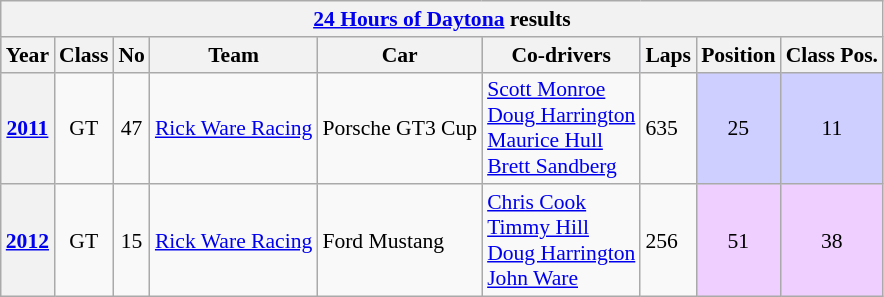<table class="wikitable" style="font-size:90%">
<tr>
<th colspan=45><a href='#'>24 Hours of Daytona</a> results</th>
</tr>
<tr style="background:#ABBBDD;">
<th>Year</th>
<th>Class</th>
<th>No</th>
<th>Team</th>
<th>Car</th>
<th>Co-drivers</th>
<th>Laps</th>
<th>Position</th>
<th>Class Pos.</th>
</tr>
<tr>
<th><a href='#'>2011</a></th>
<td align=center>GT</td>
<td align=center>47</td>
<td> <a href='#'>Rick Ware Racing</a></td>
<td>Porsche GT3 Cup</td>
<td> <a href='#'>Scott Monroe</a><br> <a href='#'>Doug Harrington</a><br> <a href='#'>Maurice Hull</a><br> <a href='#'>Brett Sandberg</a></td>
<td>635</td>
<td style="background:#CFCFFF; text-align:center;">25</td>
<td style="background:#CFCFFF; text-align:center;">11</td>
</tr>
<tr>
<th><a href='#'>2012</a></th>
<td align=center>GT</td>
<td align=center>15</td>
<td> <a href='#'>Rick Ware Racing</a></td>
<td>Ford Mustang</td>
<td> <a href='#'>Chris Cook</a><br> <a href='#'>Timmy Hill</a><br> <a href='#'>Doug Harrington</a><br> <a href='#'>John Ware</a></td>
<td>256</td>
<td style="background:#EFCFFF; text-align:center;">51 </td>
<td style="background:#EFCFFF; text-align:center;">38 </td>
</tr>
</table>
